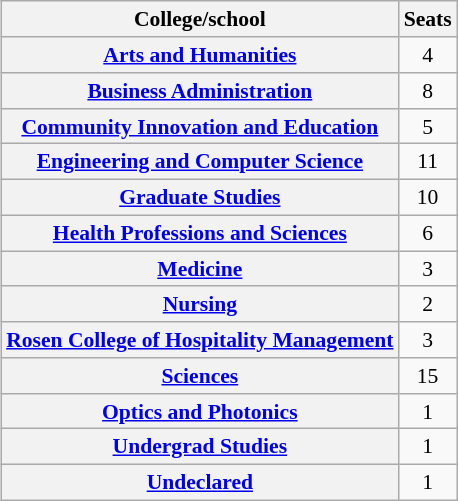<table style="text-align:center; float: right; font-size:90%; margin-left: 2em;" align="center" class="wikitable">
<tr>
<th><strong>College/school</strong></th>
<th><strong>Seats</strong></th>
</tr>
<tr>
<th><a href='#'>Arts and Humanities</a></th>
<td>4</td>
</tr>
<tr>
<th><a href='#'>Business Administration</a></th>
<td>8</td>
</tr>
<tr>
<th><a href='#'>Community Innovation and Education</a></th>
<td>5</td>
</tr>
<tr>
<th><a href='#'>Engineering and Computer Science</a></th>
<td>11</td>
</tr>
<tr>
<th><a href='#'>Graduate Studies</a></th>
<td>10</td>
</tr>
<tr>
<th><a href='#'>Health Professions and Sciences</a></th>
<td>6</td>
</tr>
<tr>
<th><a href='#'>Medicine</a></th>
<td>3</td>
</tr>
<tr>
<th><a href='#'>Nursing</a></th>
<td>2</td>
</tr>
<tr>
<th><a href='#'>Rosen College of Hospitality Management</a></th>
<td>3</td>
</tr>
<tr>
<th><a href='#'>Sciences</a></th>
<td>15</td>
</tr>
<tr>
<th><a href='#'>Optics and Photonics</a></th>
<td>1</td>
</tr>
<tr>
<th><a href='#'>Undergrad Studies</a></th>
<td>1</td>
</tr>
<tr>
<th><a href='#'>Undeclared</a></th>
<td>1</td>
</tr>
</table>
